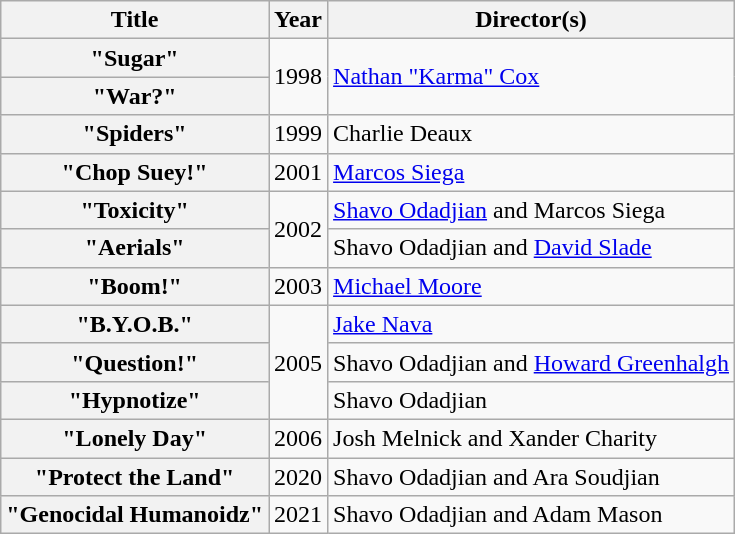<table class="wikitable plainrowheaders">
<tr>
<th>Title</th>
<th>Year</th>
<th>Director(s)</th>
</tr>
<tr>
<th scope="row">"Sugar"</th>
<td rowspan="2">1998</td>
<td rowspan="2"><a href='#'>Nathan "Karma" Cox</a></td>
</tr>
<tr>
<th scope="row">"War?"</th>
</tr>
<tr>
<th scope="row">"Spiders"</th>
<td>1999</td>
<td>Charlie Deaux</td>
</tr>
<tr>
<th scope="row">"Chop Suey!"</th>
<td>2001</td>
<td><a href='#'>Marcos Siega</a></td>
</tr>
<tr>
<th scope="row">"Toxicity"</th>
<td rowspan="2">2002</td>
<td><a href='#'>Shavo Odadjian</a> and Marcos Siega</td>
</tr>
<tr>
<th scope="row">"Aerials"</th>
<td>Shavo Odadjian and <a href='#'>David Slade</a></td>
</tr>
<tr>
<th scope="row">"Boom!"</th>
<td>2003</td>
<td><a href='#'>Michael Moore</a></td>
</tr>
<tr>
<th scope="row">"B.Y.O.B."</th>
<td rowspan="3">2005</td>
<td><a href='#'>Jake Nava</a></td>
</tr>
<tr>
<th scope="row">"Question!"</th>
<td>Shavo Odadjian and <a href='#'>Howard Greenhalgh</a></td>
</tr>
<tr>
<th scope="row">"Hypnotize"</th>
<td>Shavo Odadjian</td>
</tr>
<tr>
<th scope="row">"Lonely Day"</th>
<td>2006</td>
<td>Josh Melnick and Xander Charity</td>
</tr>
<tr>
<th scope="row">"Protect the Land"</th>
<td>2020</td>
<td>Shavo Odadjian and Ara Soudjian</td>
</tr>
<tr>
<th scope="row">"Genocidal Humanoidz"</th>
<td>2021</td>
<td>Shavo Odadjian and Adam Mason</td>
</tr>
</table>
